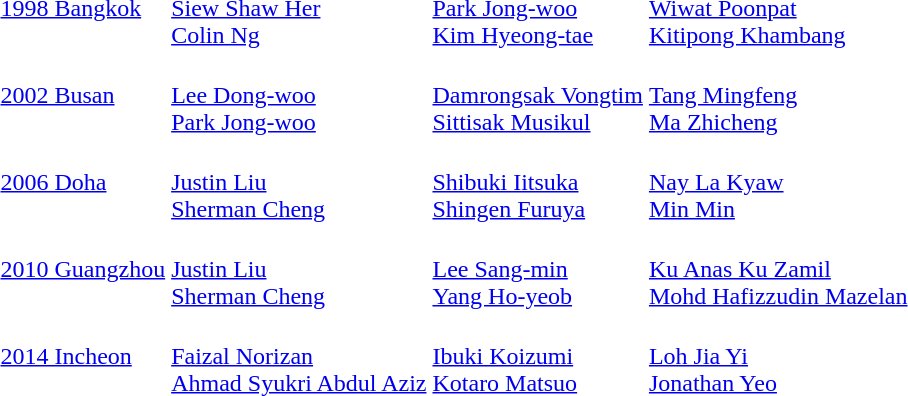<table>
<tr>
<td><a href='#'>1998 Bangkok</a></td>
<td><br><a href='#'>Siew Shaw Her</a><br><a href='#'>Colin Ng</a></td>
<td><br><a href='#'>Park Jong-woo</a><br><a href='#'>Kim Hyeong-tae</a></td>
<td><br><a href='#'>Wiwat Poonpat</a><br><a href='#'>Kitipong Khambang</a></td>
</tr>
<tr>
<td><a href='#'>2002 Busan</a></td>
<td><br><a href='#'>Lee Dong-woo</a><br><a href='#'>Park Jong-woo</a></td>
<td><br><a href='#'>Damrongsak Vongtim</a><br><a href='#'>Sittisak Musikul</a></td>
<td><br><a href='#'>Tang Mingfeng</a><br><a href='#'>Ma Zhicheng</a></td>
</tr>
<tr>
<td><a href='#'>2006 Doha</a></td>
<td><br><a href='#'>Justin Liu</a><br><a href='#'>Sherman Cheng</a></td>
<td><br><a href='#'>Shibuki Iitsuka</a><br><a href='#'>Shingen Furuya</a></td>
<td><br><a href='#'>Nay La Kyaw</a><br><a href='#'>Min Min</a></td>
</tr>
<tr>
<td><a href='#'>2010 Guangzhou</a></td>
<td><br><a href='#'>Justin Liu</a><br><a href='#'>Sherman Cheng</a></td>
<td><br><a href='#'>Lee Sang-min</a><br><a href='#'>Yang Ho-yeob</a></td>
<td><br><a href='#'>Ku Anas Ku Zamil</a><br><a href='#'>Mohd Hafizzudin Mazelan</a></td>
</tr>
<tr>
<td><a href='#'>2014 Incheon</a></td>
<td><br><a href='#'>Faizal Norizan</a><br><a href='#'>Ahmad Syukri Abdul Aziz</a></td>
<td><br><a href='#'>Ibuki Koizumi</a><br><a href='#'>Kotaro Matsuo</a></td>
<td><br><a href='#'>Loh Jia Yi</a><br><a href='#'>Jonathan Yeo</a></td>
</tr>
</table>
